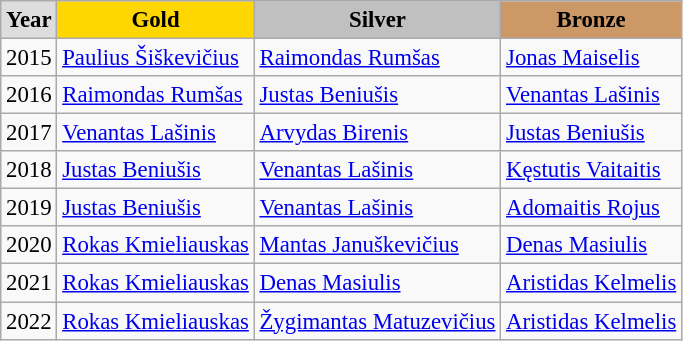<table class="wikitable sortable alternance" style="font-size:95%">
<tr style="text-align:center; background:#e4e4e4; font-weight:bold;">
<td style="background:#ddd; ">Year</td>
<td style="background:gold; ">Gold</td>
<td style="background:silver; ">Silver</td>
<td style="background:#c96; ">Bronze</td>
</tr>
<tr>
<td>2015</td>
<td><a href='#'>Paulius Šiškevičius</a></td>
<td><a href='#'>Raimondas Rumšas</a></td>
<td><a href='#'>Jonas Maiselis</a></td>
</tr>
<tr>
<td>2016</td>
<td><a href='#'>Raimondas Rumšas</a></td>
<td><a href='#'>Justas Beniušis</a></td>
<td><a href='#'>Venantas Lašinis</a></td>
</tr>
<tr>
<td>2017</td>
<td><a href='#'>Venantas Lašinis</a></td>
<td><a href='#'>Arvydas Birenis</a></td>
<td><a href='#'>Justas Beniušis</a></td>
</tr>
<tr>
<td>2018</td>
<td><a href='#'>Justas Beniušis</a></td>
<td><a href='#'>Venantas Lašinis</a></td>
<td><a href='#'>Kęstutis Vaitaitis</a></td>
</tr>
<tr>
<td>2019</td>
<td><a href='#'>Justas Beniušis</a></td>
<td><a href='#'>Venantas Lašinis</a></td>
<td><a href='#'>Adomaitis Rojus</a></td>
</tr>
<tr>
<td>2020</td>
<td><a href='#'>Rokas Kmieliauskas</a></td>
<td><a href='#'>Mantas Januškevičius</a></td>
<td><a href='#'>Denas Masiulis</a></td>
</tr>
<tr>
<td>2021</td>
<td><a href='#'>Rokas Kmieliauskas</a></td>
<td><a href='#'>Denas Masiulis</a></td>
<td><a href='#'>Aristidas Kelmelis</a></td>
</tr>
<tr>
<td>2022</td>
<td><a href='#'>Rokas Kmieliauskas</a></td>
<td><a href='#'>Žygimantas Matuzevičius</a></td>
<td><a href='#'>Aristidas Kelmelis</a></td>
</tr>
</table>
